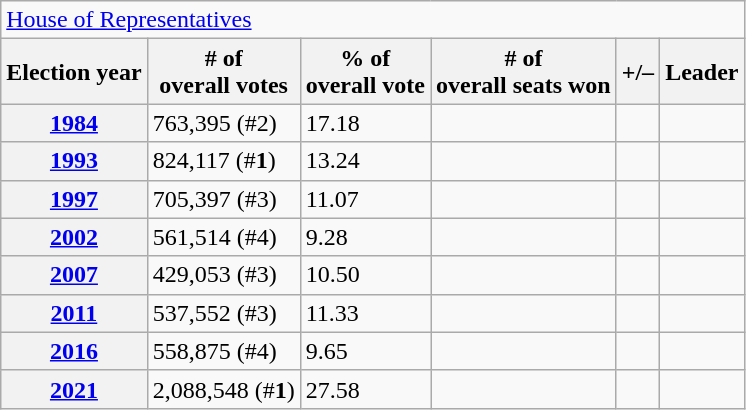<table class="wikitable">
<tr>
<td colspan="7"><a href='#'>House of Representatives</a></td>
</tr>
<tr>
<th>Election year</th>
<th># of<br>overall votes</th>
<th>% of<br>overall vote</th>
<th># of<br>overall seats won</th>
<th>+/–</th>
<th>Leader</th>
</tr>
<tr>
<th><a href='#'>1984</a></th>
<td>763,395 (#2)</td>
<td>17.18</td>
<td></td>
<td></td>
<td></td>
</tr>
<tr>
<th><a href='#'>1993</a></th>
<td>824,117 (#<strong>1</strong>)</td>
<td>13.24</td>
<td></td>
<td></td>
<td></td>
</tr>
<tr>
<th><a href='#'>1997</a></th>
<td>705,397 (#3)</td>
<td>11.07</td>
<td></td>
<td></td>
<td></td>
</tr>
<tr>
<th><a href='#'>2002</a></th>
<td>561,514 (#4)</td>
<td>9.28</td>
<td></td>
<td></td>
<td></td>
</tr>
<tr>
<th><a href='#'>2007</a></th>
<td>429,053 (#3)</td>
<td>10.50</td>
<td></td>
<td></td>
<td></td>
</tr>
<tr>
<th><a href='#'>2011</a></th>
<td>537,552 (#3)</td>
<td>11.33</td>
<td></td>
<td></td>
<td></td>
</tr>
<tr>
<th><a href='#'>2016</a></th>
<td>558,875 (#4)</td>
<td>9.65</td>
<td></td>
<td></td>
<td></td>
</tr>
<tr>
<th><a href='#'>2021</a></th>
<td>2,088,548 (#<strong>1</strong>)</td>
<td>27.58</td>
<td></td>
<td></td>
<td></td>
</tr>
</table>
